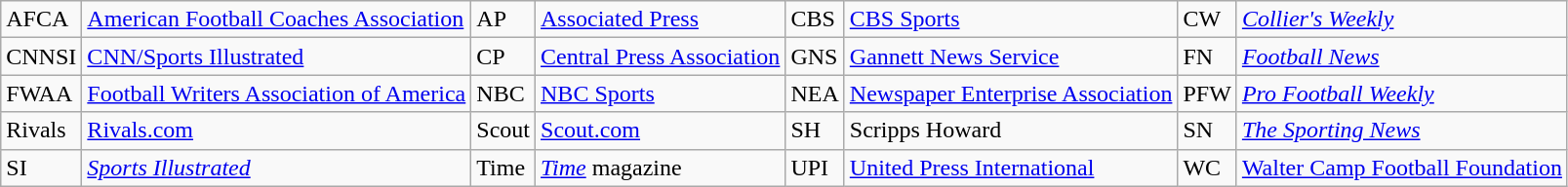<table class="wikitable">
<tr>
<td>AFCA</td>
<td><a href='#'>American Football Coaches Association</a></td>
<td>AP</td>
<td><a href='#'>Associated Press</a></td>
<td>CBS</td>
<td><a href='#'>CBS Sports</a></td>
<td>CW</td>
<td><em><a href='#'>Collier's Weekly</a></em></td>
</tr>
<tr>
<td>CNNSI</td>
<td><a href='#'>CNN/Sports Illustrated</a></td>
<td>CP</td>
<td><a href='#'>Central Press Association</a></td>
<td>GNS</td>
<td><a href='#'>Gannett News Service</a></td>
<td>FN</td>
<td><em><a href='#'>Football News</a></em></td>
</tr>
<tr>
<td>FWAA</td>
<td><a href='#'>Football Writers Association of America</a></td>
<td>NBC</td>
<td><a href='#'>NBC Sports</a></td>
<td>NEA</td>
<td><a href='#'>Newspaper Enterprise Association</a></td>
<td>PFW</td>
<td><em><a href='#'>Pro Football Weekly</a></em></td>
</tr>
<tr>
<td>Rivals</td>
<td><a href='#'>Rivals.com</a></td>
<td>Scout</td>
<td><a href='#'>Scout.com</a></td>
<td>SH</td>
<td>Scripps Howard</td>
<td>SN</td>
<td><em><a href='#'>The Sporting News</a></em></td>
</tr>
<tr>
<td>SI</td>
<td><em><a href='#'>Sports Illustrated</a></em></td>
<td>Time</td>
<td><em><a href='#'>Time</a></em> magazine</td>
<td>UPI</td>
<td><a href='#'>United Press International</a></td>
<td>WC</td>
<td><a href='#'>Walter Camp Football Foundation</a></td>
</tr>
</table>
